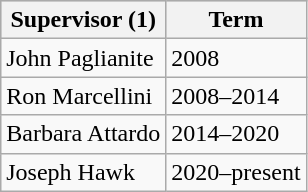<table class=wikitable>
<tr style="background:#ccc;">
<th>Supervisor (1)</th>
<th>Term</th>
</tr>
<tr>
<td>John Paglianite</td>
<td>2008</td>
</tr>
<tr>
<td>Ron Marcellini</td>
<td>2008–2014</td>
</tr>
<tr>
<td>Barbara Attardo</td>
<td>2014–2020</td>
</tr>
<tr>
<td>Joseph Hawk</td>
<td>2020–present</td>
</tr>
</table>
